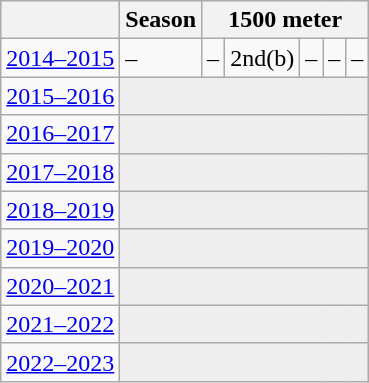<table class="wikitable" style="display: inline-table">
<tr>
<th></th>
<th>Season</th>
<th colspan="6">1500 meter</th>
</tr>
<tr>
<td><a href='#'>2014–2015</a></td>
<td>–</td>
<td>–</td>
<td>2nd(b)</td>
<td>–</td>
<td>–</td>
<td>–</td>
</tr>
<tr>
<td><a href='#'>2015–2016</a></td>
<td colspan="6" bgcolor=#EEEEEE></td>
</tr>
<tr>
<td><a href='#'>2016–2017</a></td>
<td colspan="6" bgcolor=#EEEEEE></td>
</tr>
<tr>
<td><a href='#'>2017–2018</a></td>
<td colspan="6" bgcolor=#EEEEEE></td>
</tr>
<tr>
<td><a href='#'>2018–2019</a></td>
<td colspan="6" bgcolor=#EEEEEE></td>
</tr>
<tr>
<td><a href='#'>2019–2020</a></td>
<td colspan="6" bgcolor=#EEEEEE></td>
</tr>
<tr>
<td><a href='#'>2020–2021</a></td>
<td colspan="6" bgcolor=#EEEEEE></td>
</tr>
<tr>
<td><a href='#'>2021–2022</a></td>
<td colspan="6" bgcolor=#EEEEEE></td>
</tr>
<tr>
<td><a href='#'>2022–2023</a></td>
<td colspan="6" bgcolor=#EEEEEE></td>
</tr>
</table>
